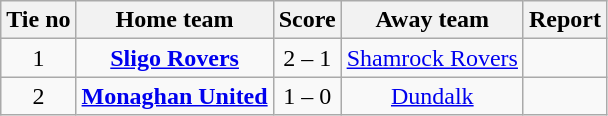<table class="wikitable" style="text-align: center">
<tr>
<th>Tie no</th>
<th>Home team</th>
<th>Score</th>
<th>Away team</th>
<th>Report</th>
</tr>
<tr>
<td>1</td>
<td><strong><a href='#'>Sligo Rovers</a></strong></td>
<td>2 – 1</td>
<td><a href='#'>Shamrock Rovers</a></td>
<td></td>
</tr>
<tr>
<td>2</td>
<td><strong><a href='#'>Monaghan United</a></strong></td>
<td>1 – 0</td>
<td><a href='#'>Dundalk</a></td>
<td></td>
</tr>
</table>
